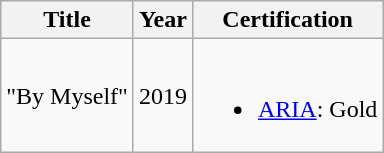<table class="wikitable plainrowheaders" style="text-align:center;">
<tr>
<th rowspan="1">Title</th>
<th rowspan="1">Year</th>
<th rowspan="1">Certification</th>
</tr>
<tr>
<td>"By Myself"</td>
<td>2019</td>
<td><br><ul><li><a href='#'>ARIA</a>: Gold</li></ul></td>
</tr>
</table>
